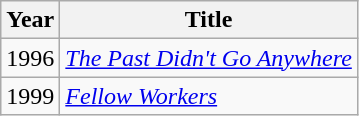<table class="wikitable">
<tr>
<th>Year</th>
<th>Title</th>
</tr>
<tr>
<td>1996</td>
<td><em><a href='#'>The Past Didn't Go Anywhere</a></em></td>
</tr>
<tr>
<td>1999</td>
<td><em><a href='#'>Fellow Workers</a></em></td>
</tr>
</table>
